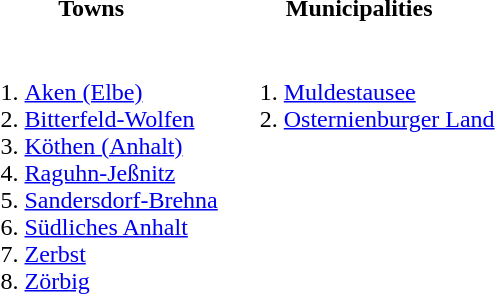<table>
<tr ---->
<th>Towns</th>
<th>Municipalities</th>
</tr>
<tr>
<td valign=top><br><ol><li><a href='#'>Aken (Elbe)</a></li><li><a href='#'>Bitterfeld-Wolfen</a></li><li><a href='#'>Köthen (Anhalt)</a></li><li><a href='#'>Raguhn-Jeßnitz</a></li><li><a href='#'>Sandersdorf-Brehna</a></li><li><a href='#'>Südliches Anhalt</a></li><li><a href='#'>Zerbst</a></li><li><a href='#'>Zörbig</a></li></ol></td>
<td valign=top><br><ol><li><a href='#'>Muldestausee</a></li><li><a href='#'>Osternienburger Land</a></li></ol></td>
</tr>
</table>
